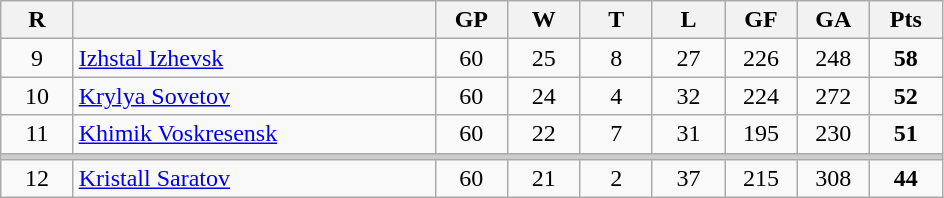<table class="wikitable sortable">
<tr>
<th bgcolor="#DDDDFF" width="5%">R</th>
<th bgcolor="#DDDDFF" width="25%"></th>
<th bgcolor="#DDDDFF" width="5%">GP</th>
<th bgcolor="#DDDDFF" width="5%">W</th>
<th bgcolor="#DDDDFF" width="5%">T</th>
<th bgcolor="#DDDDFF" width="5%">L</th>
<th bgcolor="#DDDDFF" width="5%">GF</th>
<th bgcolor="#DDDDFF" width="5%">GA</th>
<th bgcolor="#DDDDFF" width="5%">Pts</th>
</tr>
<tr align="center">
<td>9</td>
<td align="left"><a href='#'>Izhstal Izhevsk</a></td>
<td>60</td>
<td>25</td>
<td>8</td>
<td>27</td>
<td>226</td>
<td>248</td>
<td><strong>58</strong></td>
</tr>
<tr align="center">
<td>10</td>
<td align="left"><a href='#'>Krylya Sovetov</a></td>
<td>60</td>
<td>24</td>
<td>4</td>
<td>32</td>
<td>224</td>
<td>272</td>
<td><strong>52</strong></td>
</tr>
<tr align="center">
<td>11</td>
<td align="left"><a href='#'>Khimik Voskresensk</a></td>
<td>60</td>
<td>22</td>
<td>7</td>
<td>31</td>
<td>195</td>
<td>230</td>
<td><strong>51</strong></td>
</tr>
<tr class="unsortable" style="color:#cccccc;background-color:#cccccc;height:3px">
<td colspan="13" style="height:3px;font-size:1px">8.5</td>
</tr>
<tr align="center">
<td>12</td>
<td align="left"><a href='#'>Kristall Saratov</a></td>
<td>60</td>
<td>21</td>
<td>2</td>
<td>37</td>
<td>215</td>
<td>308</td>
<td><strong>44</strong></td>
</tr>
</table>
